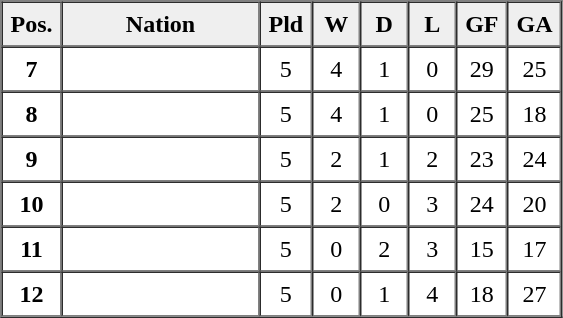<table border=1 cellpadding=5 cellspacing=0>
<tr>
<th bgcolor="#efefef" width="20">Pos.</th>
<th bgcolor="#efefef" width="120">Nation</th>
<th bgcolor="#efefef" width="20">Pld</th>
<th bgcolor="#efefef" width="20">W</th>
<th bgcolor="#efefef" width="20">D</th>
<th bgcolor="#efefef" width="20">L</th>
<th bgcolor="#efefef" width="20">GF</th>
<th bgcolor="#efefef" width="20">GA</th>
</tr>
<tr align=center>
<th>7</th>
<td align=left></td>
<td>5</td>
<td>4</td>
<td>1</td>
<td>0</td>
<td>29</td>
<td>25</td>
</tr>
<tr align=center>
<th>8</th>
<td align=left></td>
<td>5</td>
<td>4</td>
<td>1</td>
<td>0</td>
<td>25</td>
<td>18</td>
</tr>
<tr align=center>
<th>9</th>
<td align=left></td>
<td>5</td>
<td>2</td>
<td>1</td>
<td>2</td>
<td>23</td>
<td>24</td>
</tr>
<tr align=center>
<th>10</th>
<td align=left></td>
<td>5</td>
<td>2</td>
<td>0</td>
<td>3</td>
<td>24</td>
<td>20</td>
</tr>
<tr align=center>
<th>11</th>
<td align=left></td>
<td>5</td>
<td>0</td>
<td>2</td>
<td>3</td>
<td>15</td>
<td>17</td>
</tr>
<tr align=center>
<th>12</th>
<td align=left></td>
<td>5</td>
<td>0</td>
<td>1</td>
<td>4</td>
<td>18</td>
<td>27</td>
</tr>
</table>
